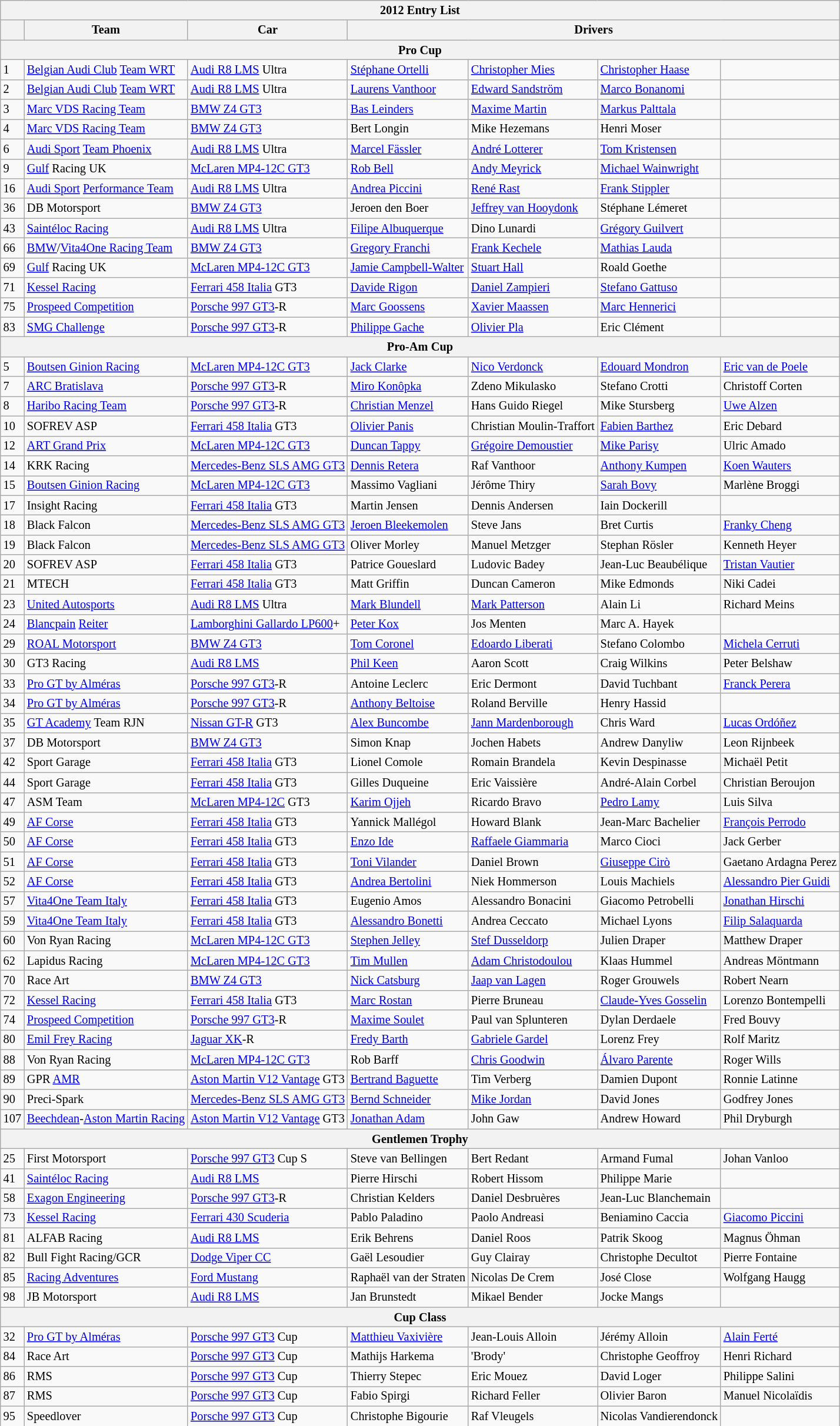<table class="wikitable" style="font-size:85%">
<tr>
<th colspan=7>2012 Entry List</th>
</tr>
<tr>
<th></th>
<th>Team</th>
<th>Car</th>
<th colspan=4>Drivers</th>
</tr>
<tr>
<th colspan=7>Pro Cup</th>
</tr>
<tr>
<td>1</td>
<td> <a href='#'>Belgian Audi Club</a> <a href='#'>Team WRT</a></td>
<td><a href='#'>Audi R8 LMS</a> Ultra</td>
<td> <a href='#'>Stéphane Ortelli</a></td>
<td> <a href='#'>Christopher Mies</a></td>
<td> <a href='#'>Christopher Haase</a></td>
<td></td>
</tr>
<tr>
<td>2</td>
<td> <a href='#'>Belgian Audi Club</a> <a href='#'>Team WRT</a></td>
<td><a href='#'>Audi R8 LMS</a> Ultra</td>
<td> <a href='#'>Laurens Vanthoor</a></td>
<td> <a href='#'>Edward Sandström</a></td>
<td> <a href='#'>Marco Bonanomi</a></td>
<td></td>
</tr>
<tr>
<td>3</td>
<td> <a href='#'>Marc VDS Racing Team</a></td>
<td><a href='#'>BMW Z4 GT3</a></td>
<td> <a href='#'>Bas Leinders</a></td>
<td> <a href='#'>Maxime Martin</a></td>
<td> <a href='#'>Markus Palttala</a></td>
<td></td>
</tr>
<tr>
<td>4</td>
<td> <a href='#'>Marc VDS Racing Team</a></td>
<td><a href='#'>BMW Z4 GT3</a></td>
<td> Bert Longin</td>
<td> Mike Hezemans</td>
<td> Henri Moser</td>
<td></td>
</tr>
<tr>
<td>6</td>
<td> <a href='#'>Audi Sport</a> <a href='#'>Team Phoenix</a></td>
<td><a href='#'>Audi R8 LMS</a> Ultra</td>
<td> <a href='#'>Marcel Fässler</a></td>
<td> <a href='#'>André Lotterer</a></td>
<td> <a href='#'>Tom Kristensen</a></td>
<td></td>
</tr>
<tr>
<td>9</td>
<td> <a href='#'>Gulf</a> Racing UK</td>
<td><a href='#'>McLaren MP4-12C GT3</a></td>
<td> <a href='#'>Rob Bell</a></td>
<td> <a href='#'>Andy Meyrick</a></td>
<td> <a href='#'>Michael Wainwright</a></td>
<td></td>
</tr>
<tr>
<td>16</td>
<td> <a href='#'>Audi Sport</a> <a href='#'>Performance Team</a></td>
<td><a href='#'>Audi R8 LMS</a> Ultra</td>
<td> <a href='#'>Andrea Piccini</a></td>
<td> <a href='#'>René Rast</a></td>
<td> <a href='#'>Frank Stippler</a></td>
<td></td>
</tr>
<tr>
<td>36</td>
<td> DB Motorsport</td>
<td><a href='#'>BMW Z4 GT3</a></td>
<td> Jeroen den Boer</td>
<td> <a href='#'>Jeffrey van Hooydonk</a></td>
<td> Stéphane Lémeret</td>
<td></td>
</tr>
<tr>
<td>43</td>
<td> <a href='#'>Saintéloc Racing</a></td>
<td><a href='#'>Audi R8 LMS</a> Ultra</td>
<td> <a href='#'>Filipe Albuquerque</a></td>
<td> Dino Lunardi</td>
<td> <a href='#'>Grégory Guilvert</a></td>
<td></td>
</tr>
<tr>
<td>66</td>
<td> <a href='#'>BMW</a>/<a href='#'>Vita4One Racing Team</a></td>
<td><a href='#'>BMW Z4 GT3</a></td>
<td> <a href='#'>Gregory Franchi</a></td>
<td> <a href='#'>Frank Kechele</a></td>
<td> <a href='#'>Mathias Lauda</a></td>
<td></td>
</tr>
<tr>
<td>69</td>
<td> <a href='#'>Gulf</a> Racing UK</td>
<td><a href='#'>McLaren MP4-12C GT3</a></td>
<td> <a href='#'>Jamie Campbell-Walter</a></td>
<td> <a href='#'>Stuart Hall</a></td>
<td> Roald Goethe</td>
<td></td>
</tr>
<tr>
<td>71</td>
<td> <a href='#'>Kessel Racing</a></td>
<td><a href='#'>Ferrari 458 Italia</a> GT3</td>
<td> <a href='#'>Davide Rigon</a></td>
<td> <a href='#'>Daniel Zampieri</a></td>
<td> <a href='#'>Stefano Gattuso</a></td>
<td></td>
</tr>
<tr>
<td>75</td>
<td> <a href='#'>Prospeed Competition</a></td>
<td><a href='#'>Porsche 997 GT3</a>-R</td>
<td> <a href='#'>Marc Goossens</a></td>
<td> <a href='#'>Xavier Maassen</a></td>
<td> <a href='#'>Marc Hennerici</a></td>
<td></td>
</tr>
<tr>
<td>83</td>
<td> <a href='#'>SMG Challenge</a></td>
<td><a href='#'>Porsche 997 GT3</a>-R</td>
<td> <a href='#'>Philippe Gache</a></td>
<td> <a href='#'>Olivier Pla</a></td>
<td> Eric Clément</td>
<td></td>
</tr>
<tr>
<th colspan=7>Pro-Am Cup</th>
</tr>
<tr>
<td>5</td>
<td> <a href='#'>Boutsen Ginion Racing</a></td>
<td><a href='#'>McLaren MP4-12C GT3</a></td>
<td> <a href='#'>Jack Clarke</a></td>
<td> <a href='#'>Nico Verdonck</a></td>
<td> <a href='#'>Edouard Mondron</a></td>
<td> <a href='#'>Eric van de Poele</a></td>
</tr>
<tr>
<td>7</td>
<td> <a href='#'>ARC Bratislava</a></td>
<td><a href='#'>Porsche 997 GT3</a>-R</td>
<td> <a href='#'>Miro Konôpka</a></td>
<td> Zdeno Mikulasko</td>
<td> Stefano Crotti</td>
<td> Christoff Corten</td>
</tr>
<tr>
<td>8</td>
<td> <a href='#'>Haribo Racing Team</a></td>
<td><a href='#'>Porsche 997 GT3</a>-R</td>
<td> <a href='#'>Christian Menzel</a></td>
<td> Hans Guido Riegel</td>
<td> Mike Stursberg</td>
<td> <a href='#'>Uwe Alzen</a></td>
</tr>
<tr>
<td>10</td>
<td> SOFREV ASP</td>
<td><a href='#'>Ferrari 458 Italia</a> GT3</td>
<td> <a href='#'>Olivier Panis</a></td>
<td> Christian Moulin-Traffort</td>
<td> <a href='#'>Fabien Barthez</a></td>
<td> Eric Debard</td>
</tr>
<tr>
<td>12</td>
<td> <a href='#'>ART Grand Prix</a></td>
<td><a href='#'>McLaren MP4-12C GT3</a></td>
<td> <a href='#'>Duncan Tappy</a></td>
<td> <a href='#'>Grégoire Demoustier</a></td>
<td> <a href='#'>Mike Parisy</a></td>
<td> Ulric Amado</td>
</tr>
<tr>
<td>14</td>
<td> KRK Racing</td>
<td><a href='#'>Mercedes-Benz SLS AMG GT3</a></td>
<td> <a href='#'>Dennis Retera</a></td>
<td> Raf Vanthoor</td>
<td> <a href='#'>Anthony Kumpen</a></td>
<td> <a href='#'>Koen Wauters</a></td>
</tr>
<tr>
<td>15</td>
<td> <a href='#'>Boutsen Ginion Racing</a></td>
<td><a href='#'>McLaren MP4-12C GT3</a></td>
<td> Massimo Vagliani</td>
<td> Jérôme Thiry</td>
<td> <a href='#'>Sarah Bovy</a></td>
<td> Marlène Broggi</td>
</tr>
<tr>
<td>17</td>
<td> Insight Racing</td>
<td><a href='#'>Ferrari 458 Italia</a> GT3</td>
<td> Martin Jensen</td>
<td> Dennis Andersen</td>
<td> Iain Dockerill</td>
<td></td>
</tr>
<tr>
<td>18</td>
<td> Black Falcon</td>
<td><a href='#'>Mercedes-Benz SLS AMG GT3</a></td>
<td> <a href='#'>Jeroen Bleekemolen</a></td>
<td> Steve Jans</td>
<td> Bret Curtis</td>
<td> <a href='#'>Franky Cheng</a></td>
</tr>
<tr>
<td>19</td>
<td> Black Falcon</td>
<td><a href='#'>Mercedes-Benz SLS AMG GT3</a></td>
<td> Oliver Morley</td>
<td> Manuel Metzger</td>
<td> Stephan Rösler</td>
<td> Kenneth Heyer</td>
</tr>
<tr>
<td>20</td>
<td> SOFREV ASP</td>
<td><a href='#'>Ferrari 458 Italia</a> GT3</td>
<td> Patrice Goueslard</td>
<td> Ludovic Badey</td>
<td> Jean-Luc Beaubélique</td>
<td> <a href='#'>Tristan Vautier</a></td>
</tr>
<tr>
<td>21</td>
<td> MTECH</td>
<td><a href='#'>Ferrari 458 Italia</a> GT3</td>
<td> Matt Griffin</td>
<td> Duncan Cameron</td>
<td> Mike Edmonds</td>
<td> Niki Cadei</td>
</tr>
<tr>
<td>23</td>
<td> <a href='#'>United Autosports</a></td>
<td><a href='#'>Audi R8 LMS</a> Ultra</td>
<td> <a href='#'>Mark Blundell</a></td>
<td> <a href='#'>Mark Patterson</a></td>
<td> Alain Li</td>
<td> Richard Meins</td>
</tr>
<tr>
<td>24</td>
<td> <a href='#'>Blancpain</a> <a href='#'>Reiter</a></td>
<td><a href='#'>Lamborghini Gallardo LP600</a>+</td>
<td> <a href='#'>Peter Kox</a></td>
<td> Jos Menten</td>
<td> Marc A. Hayek</td>
<td></td>
</tr>
<tr>
<td>29</td>
<td> <a href='#'>ROAL Motorsport</a></td>
<td><a href='#'>BMW Z4 GT3</a></td>
<td> <a href='#'>Tom Coronel</a></td>
<td> <a href='#'>Edoardo Liberati</a></td>
<td> Stefano Colombo</td>
<td> <a href='#'>Michela Cerruti</a></td>
</tr>
<tr>
<td>30</td>
<td> GT3 Racing</td>
<td><a href='#'>Audi R8 LMS</a></td>
<td> <a href='#'>Phil Keen</a></td>
<td> Aaron Scott</td>
<td> Craig Wilkins</td>
<td> Peter Belshaw</td>
</tr>
<tr>
<td>33</td>
<td> <a href='#'>Pro GT by Alméras</a></td>
<td><a href='#'>Porsche 997 GT3</a>-R</td>
<td> Antoine Leclerc</td>
<td> Eric Dermont</td>
<td> David Tuchbant</td>
<td> <a href='#'>Franck Perera</a></td>
</tr>
<tr>
<td>34</td>
<td> <a href='#'>Pro GT by Alméras</a></td>
<td><a href='#'>Porsche 997 GT3</a>-R</td>
<td> <a href='#'>Anthony Beltoise</a></td>
<td> Roland Berville</td>
<td> Henry Hassid</td>
<td></td>
</tr>
<tr>
<td>35</td>
<td> <a href='#'>GT Academy</a> Team RJN</td>
<td><a href='#'>Nissan GT-R</a> GT3</td>
<td> <a href='#'>Alex Buncombe</a></td>
<td> <a href='#'>Jann Mardenborough</a></td>
<td> Chris Ward</td>
<td> <a href='#'>Lucas Ordóñez</a></td>
</tr>
<tr>
<td>37</td>
<td> DB Motorsport</td>
<td><a href='#'>BMW Z4 GT3</a></td>
<td> Simon Knap</td>
<td> Jochen Habets</td>
<td> Andrew Danyliw</td>
<td> Leon Rijnbeek</td>
</tr>
<tr>
<td>42</td>
<td> Sport Garage</td>
<td><a href='#'>Ferrari 458 Italia</a> GT3</td>
<td> Lionel Comole</td>
<td> Romain Brandela</td>
<td> Kevin Despinasse</td>
<td> Michaël Petit</td>
</tr>
<tr>
<td>44</td>
<td> Sport Garage</td>
<td><a href='#'>Ferrari 458 Italia</a> GT3</td>
<td> Gilles Duqueine</td>
<td> Eric Vaissière</td>
<td> André-Alain Corbel</td>
<td> Christian Beroujon</td>
</tr>
<tr>
<td>47</td>
<td> ASM Team</td>
<td><a href='#'>McLaren MP4-12C</a> GT3</td>
<td> <a href='#'>Karim Ojjeh</a></td>
<td> Ricardo Bravo</td>
<td> <a href='#'>Pedro Lamy</a></td>
<td> Luis Silva</td>
</tr>
<tr>
<td>49</td>
<td> <a href='#'>AF Corse</a></td>
<td><a href='#'>Ferrari 458 Italia</a> GT3</td>
<td> Yannick Mallégol</td>
<td> Howard Blank</td>
<td> Jean-Marc Bachelier</td>
<td> <a href='#'>François Perrodo</a></td>
</tr>
<tr>
<td>50</td>
<td> <a href='#'>AF Corse</a></td>
<td><a href='#'>Ferrari 458 Italia</a> GT3</td>
<td> <a href='#'>Enzo Ide</a></td>
<td> <a href='#'>Raffaele Giammaria</a></td>
<td> Marco Cioci</td>
<td> Jack Gerber</td>
</tr>
<tr>
<td>51</td>
<td> <a href='#'>AF Corse</a></td>
<td><a href='#'>Ferrari 458 Italia</a> GT3</td>
<td> <a href='#'>Toni Vilander</a></td>
<td> Daniel Brown</td>
<td> <a href='#'>Giuseppe Cirò</a></td>
<td> Gaetano Ardagna Perez</td>
</tr>
<tr>
<td>52</td>
<td> <a href='#'>AF Corse</a></td>
<td><a href='#'>Ferrari 458 Italia</a> GT3</td>
<td> <a href='#'>Andrea Bertolini</a></td>
<td> Niek Hommerson</td>
<td> Louis Machiels</td>
<td> <a href='#'>Alessandro Pier Guidi</a></td>
</tr>
<tr>
<td>57</td>
<td> <a href='#'>Vita4One Team Italy</a></td>
<td><a href='#'>Ferrari 458 Italia</a> GT3</td>
<td> Eugenio Amos</td>
<td> Alessandro Bonacini</td>
<td> Giacomo Petrobelli</td>
<td> <a href='#'>Jonathan Hirschi</a></td>
</tr>
<tr>
<td>59</td>
<td> <a href='#'>Vita4One Team Italy</a></td>
<td><a href='#'>Ferrari 458 Italia</a> GT3</td>
<td> <a href='#'>Alessandro Bonetti</a></td>
<td> Andrea Ceccato</td>
<td> Michael Lyons</td>
<td> <a href='#'>Filip Salaquarda</a></td>
</tr>
<tr>
<td>60</td>
<td> Von Ryan Racing</td>
<td><a href='#'>McLaren MP4-12C GT3</a></td>
<td> <a href='#'>Stephen Jelley</a></td>
<td> <a href='#'>Stef Dusseldorp</a></td>
<td> Julien Draper</td>
<td> Matthew Draper</td>
</tr>
<tr>
<td>62</td>
<td> Lapidus Racing</td>
<td><a href='#'>McLaren MP4-12C GT3</a></td>
<td> <a href='#'>Tim Mullen</a></td>
<td> <a href='#'>Adam Christodoulou</a></td>
<td> Klaas Hummel</td>
<td> Andreas Möntmann</td>
</tr>
<tr>
<td>70</td>
<td> Race Art</td>
<td><a href='#'>BMW Z4 GT3</a></td>
<td> <a href='#'>Nick Catsburg</a></td>
<td> <a href='#'>Jaap van Lagen</a></td>
<td> Roger Grouwels</td>
<td> Robert Nearn</td>
</tr>
<tr>
<td>72</td>
<td> <a href='#'>Kessel Racing</a></td>
<td><a href='#'>Ferrari 458 Italia</a> GT3</td>
<td> <a href='#'>Marc Rostan</a></td>
<td> Pierre Bruneau</td>
<td> <a href='#'>Claude-Yves Gosselin</a></td>
<td> Lorenzo Bontempelli</td>
</tr>
<tr>
<td>74</td>
<td> <a href='#'>Prospeed Competition</a></td>
<td><a href='#'>Porsche 997 GT3</a>-R</td>
<td> <a href='#'>Maxime Soulet</a></td>
<td> Paul van Splunteren</td>
<td> Dylan Derdaele</td>
<td> Fred Bouvy</td>
</tr>
<tr>
<td>80</td>
<td> <a href='#'>Emil Frey Racing</a></td>
<td><a href='#'>Jaguar XK</a>-R</td>
<td> <a href='#'>Fredy Barth</a></td>
<td> <a href='#'>Gabriele Gardel</a></td>
<td> Lorenz Frey</td>
<td> Rolf Maritz</td>
</tr>
<tr>
<td>88</td>
<td> Von Ryan Racing</td>
<td><a href='#'>McLaren MP4-12C GT3</a></td>
<td> Rob Barff</td>
<td> <a href='#'>Chris Goodwin</a></td>
<td> <a href='#'>Álvaro Parente</a></td>
<td> Roger Wills</td>
</tr>
<tr>
<td>89</td>
<td> GPR <a href='#'>AMR</a></td>
<td><a href='#'>Aston Martin V12 Vantage</a> GT3</td>
<td> <a href='#'>Bertrand Baguette</a></td>
<td> Tim Verberg</td>
<td> Damien Dupont</td>
<td> Ronnie Latinne</td>
</tr>
<tr>
<td>90</td>
<td> Preci-Spark</td>
<td><a href='#'>Mercedes-Benz SLS AMG GT3</a></td>
<td> <a href='#'>Bernd Schneider</a></td>
<td> <a href='#'>Mike Jordan</a></td>
<td> David Jones</td>
<td> Godfrey Jones</td>
</tr>
<tr>
<td>107</td>
<td> <a href='#'>Beechdean</a>-<a href='#'>Aston Martin Racing</a></td>
<td><a href='#'>Aston Martin V12 Vantage</a> GT3</td>
<td> <a href='#'>Jonathan Adam</a></td>
<td> John Gaw</td>
<td> Andrew Howard</td>
<td> Phil Dryburgh</td>
</tr>
<tr>
<th colspan=7>Gentlemen Trophy</th>
</tr>
<tr>
<td>25</td>
<td> First Motorsport</td>
<td><a href='#'>Porsche 997 GT3</a> Cup S</td>
<td> Steve van Bellingen</td>
<td> Bert Redant</td>
<td> Armand Fumal</td>
<td> Johan Vanloo</td>
</tr>
<tr>
<td>41</td>
<td> <a href='#'>Saintéloc Racing</a></td>
<td><a href='#'>Audi R8 LMS</a></td>
<td> Pierre Hirschi</td>
<td> Robert Hissom</td>
<td> Philippe Marie</td>
<td></td>
</tr>
<tr>
<td>58</td>
<td> <a href='#'>Exagon Engineering</a></td>
<td><a href='#'>Porsche 997 GT3</a>-R</td>
<td> Christian Kelders</td>
<td> Daniel Desbruères</td>
<td> Jean-Luc Blanchemain</td>
<td></td>
</tr>
<tr>
<td>73</td>
<td> <a href='#'>Kessel Racing</a></td>
<td><a href='#'>Ferrari 430 Scuderia</a></td>
<td> Pablo Paladino</td>
<td> Paolo Andreasi</td>
<td> Beniamino Caccia</td>
<td> <a href='#'>Giacomo Piccini</a></td>
</tr>
<tr>
<td>81</td>
<td> ALFAB Racing</td>
<td><a href='#'>Audi R8 LMS</a></td>
<td> Erik Behrens</td>
<td> Daniel Roos</td>
<td> Patrik Skoog</td>
<td> Magnus Öhman</td>
</tr>
<tr>
<td>82</td>
<td> Bull Fight Racing/GCR</td>
<td><a href='#'>Dodge Viper CC</a></td>
<td> Gaël Lesoudier</td>
<td> Guy Clairay</td>
<td> Christophe Decultot</td>
<td> Pierre Fontaine</td>
</tr>
<tr>
<td>85</td>
<td> <a href='#'>Racing Adventures</a></td>
<td><a href='#'>Ford Mustang</a></td>
<td> Raphaël van der Straten</td>
<td> Nicolas De Crem</td>
<td> José Close</td>
<td> Wolfgang Haugg</td>
</tr>
<tr>
<td>98</td>
<td> JB Motorsport</td>
<td><a href='#'>Audi R8 LMS</a></td>
<td> Jan Brunstedt</td>
<td> Mikael Bender</td>
<td> Jocke Mangs</td>
<td></td>
</tr>
<tr>
<th colspan=7>Cup Class</th>
</tr>
<tr>
<td>32</td>
<td> <a href='#'>Pro GT by Alméras</a></td>
<td><a href='#'>Porsche 997 GT3</a> Cup</td>
<td> <a href='#'>Matthieu Vaxivière</a></td>
<td> Jean-Louis Alloin</td>
<td> Jérémy Alloin</td>
<td> <a href='#'>Alain Ferté</a></td>
</tr>
<tr>
<td>84</td>
<td> Race Art</td>
<td><a href='#'>Porsche 997 GT3</a> Cup</td>
<td> Mathijs Harkema</td>
<td> 'Brody'</td>
<td> Christophe Geoffroy</td>
<td> Henri Richard</td>
</tr>
<tr>
<td>86</td>
<td> RMS</td>
<td><a href='#'>Porsche 997 GT3</a> Cup</td>
<td> Thierry Stepec</td>
<td> Eric Mouez</td>
<td> David Loger</td>
<td> Philippe Salini</td>
</tr>
<tr>
<td>87</td>
<td> RMS</td>
<td><a href='#'>Porsche 997 GT3</a> Cup</td>
<td> Fabio Spirgi</td>
<td> Richard Feller</td>
<td> Olivier Baron</td>
<td> Manuel Nicolaïdis</td>
</tr>
<tr>
<td>95</td>
<td> Speedlover</td>
<td><a href='#'>Porsche 997 GT3</a> Cup</td>
<td> Christophe Bigourie</td>
<td> Raf Vleugels</td>
<td> Nicolas Vandierendonck</td>
<td></td>
</tr>
</table>
